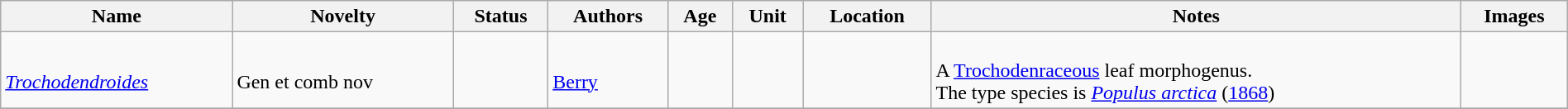<table class="wikitable sortable" align="center" width="100%">
<tr>
<th>Name</th>
<th>Novelty</th>
<th>Status</th>
<th>Authors</th>
<th>Age</th>
<th>Unit</th>
<th>Location</th>
<th>Notes</th>
<th>Images</th>
</tr>
<tr>
<td><br><em><a href='#'>Trochodendroides</a></em></td>
<td><br>Gen et comb nov</td>
<td></td>
<td><br><a href='#'>Berry</a></td>
<td></td>
<td></td>
<td><br></td>
<td><br>A <a href='#'>Trochodenraceous</a> leaf morphogenus.<br>The type species is <em><a href='#'>Populus arctica</a></em> (<a href='#'>1868</a>)</td>
<td></td>
</tr>
<tr>
</tr>
</table>
